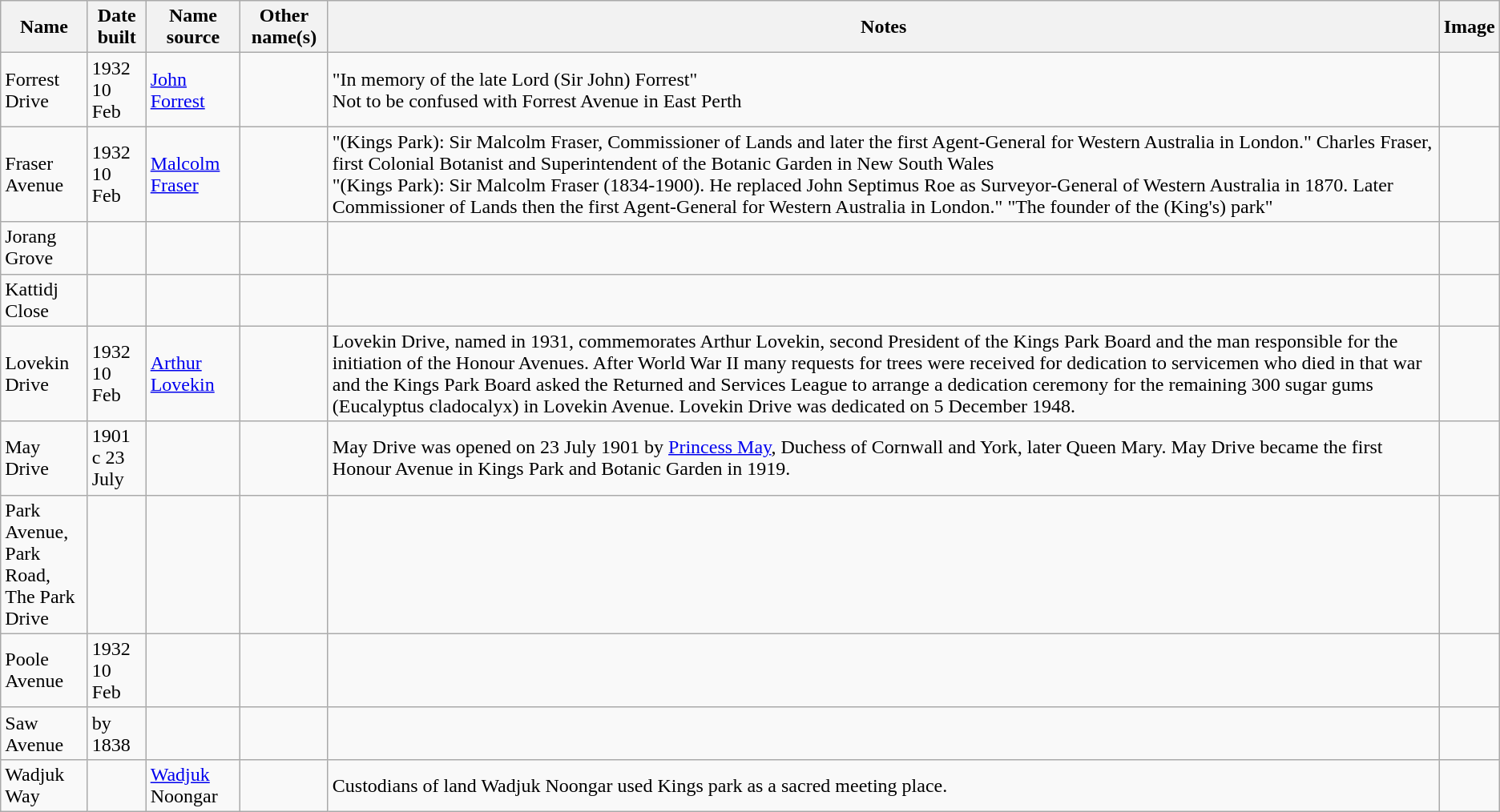<table class="wikitable sortable">
<tr>
<th>Name</th>
<th class="unsortable">Date built</th>
<th class="unsortable">Name source</th>
<th class="unsortable">Other name(s)</th>
<th class="unsortable">Notes</th>
<th class="unsortable">Image</th>
</tr>
<tr>
<td>Forrest Drive</td>
<td>1932<br>10 Feb</td>
<td><a href='#'>John Forrest</a></td>
<td></td>
<td>"In memory of the late Lord (Sir John) Forrest"<br>Not to be confused with Forrest Avenue in East Perth</td>
<td></td>
</tr>
<tr>
<td>Fraser Avenue</td>
<td>1932<br>10 Feb</td>
<td><a href='#'>Malcolm Fraser</a></td>
<td></td>
<td>"(Kings Park): Sir Malcolm Fraser, Commissioner of Lands and later the first Agent-General for Western Australia in London." Charles Fraser, first Colonial Botanist and Superintendent of the Botanic Garden in New South Wales<br>"(Kings Park): Sir Malcolm Fraser (1834-1900). He replaced John Septimus Roe as Surveyor-General of Western Australia in 1870. Later Commissioner of Lands then the first Agent-General for Western Australia in London." "The founder of the (King's) park"</td>
<td></td>
</tr>
<tr>
<td>Jorang Grove</td>
<td></td>
<td></td>
<td></td>
<td></td>
<td></td>
</tr>
<tr>
<td>Kattidj Close</td>
<td></td>
<td></td>
<td></td>
<td></td>
<td></td>
</tr>
<tr>
<td>Lovekin Drive</td>
<td>1932<br>10 Feb</td>
<td><a href='#'>Arthur Lovekin</a></td>
<td></td>
<td>Lovekin Drive, named in 1931, commemorates Arthur Lovekin, second President of the Kings Park Board and the man responsible for the initiation of the Honour Avenues. After World War II many requests for trees were received for dedication to servicemen who died in that war and the Kings Park Board asked the Returned and Services League to arrange a dedication ceremony for the remaining 300 sugar gums (Eucalyptus cladocalyx) in Lovekin Avenue. Lovekin Drive was dedicated on 5 December 1948.</td>
<td></td>
</tr>
<tr>
<td>May Drive</td>
<td>1901<br>c 23 July</td>
<td></td>
<td></td>
<td>May Drive was opened on 23 July 1901 by <a href='#'>Princess May</a>, Duchess of Cornwall and York, later Queen Mary. May Drive became the first Honour Avenue in Kings Park and Botanic Garden in 1919.</td>
<td></td>
</tr>
<tr>
<td>Park Avenue,<br>Park Road,<br>The Park Drive</td>
<td></td>
<td></td>
<td></td>
<td></td>
<td></td>
</tr>
<tr>
<td>Poole Avenue</td>
<td>1932<br>10 Feb</td>
<td></td>
<td></td>
<td></td>
<td></td>
</tr>
<tr>
<td>Saw Avenue</td>
<td>by 1838</td>
<td></td>
<td></td>
<td></td>
<td></td>
</tr>
<tr>
<td>Wadjuk Way</td>
<td></td>
<td><a href='#'>Wadjuk</a> Noongar</td>
<td></td>
<td>Custodians of land Wadjuk Noongar used Kings park as a sacred meeting place.</td>
<td></td>
</tr>
</table>
